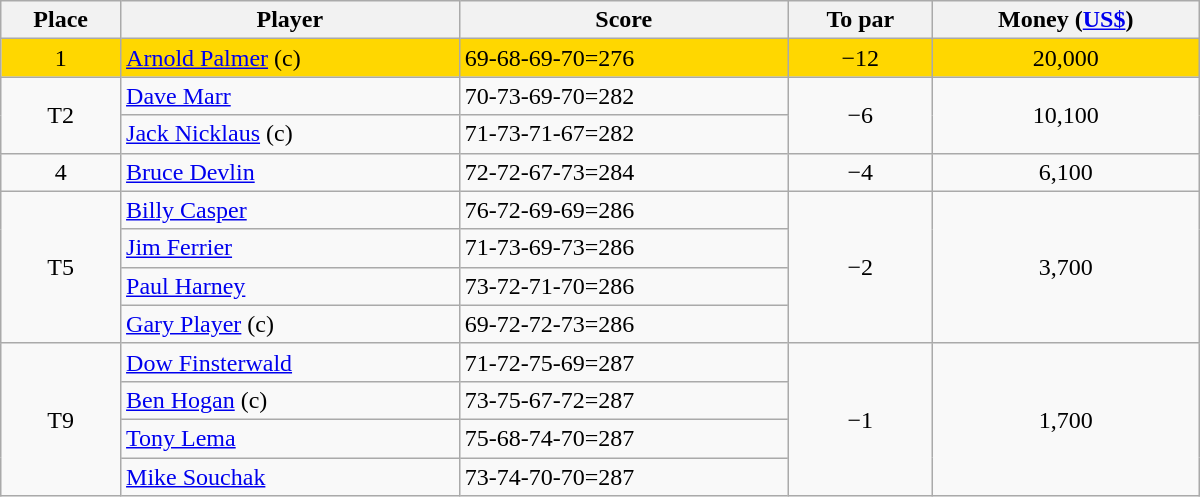<table class="wikitable" style="width:50em; margin-bottom:0">
<tr>
<th>Place</th>
<th>Player</th>
<th>Score</th>
<th>To par</th>
<th>Money (<a href='#'>US$</a>)</th>
</tr>
<tr style="background:gold">
<td align=center>1</td>
<td> <a href='#'>Arnold Palmer</a> (c)</td>
<td>69-68-69-70=276</td>
<td align=center>−12</td>
<td align=center>20,000</td>
</tr>
<tr>
<td rowspan=2 align=center>T2</td>
<td> <a href='#'>Dave Marr</a></td>
<td>70-73-69-70=282</td>
<td rowspan=2 align=center>−6</td>
<td rowspan=2 align=center>10,100</td>
</tr>
<tr>
<td> <a href='#'>Jack Nicklaus</a> (c)</td>
<td>71-73-71-67=282</td>
</tr>
<tr>
<td align=center>4</td>
<td> <a href='#'>Bruce Devlin</a></td>
<td>72-72-67-73=284</td>
<td align=center>−4</td>
<td align=center>6,100</td>
</tr>
<tr>
<td rowspan=4 align=center>T5</td>
<td> <a href='#'>Billy Casper</a></td>
<td>76-72-69-69=286</td>
<td rowspan=4 align=center>−2</td>
<td rowspan=4 align=center>3,700</td>
</tr>
<tr>
<td> <a href='#'>Jim Ferrier</a></td>
<td>71-73-69-73=286</td>
</tr>
<tr>
<td> <a href='#'>Paul Harney</a></td>
<td>73-72-71-70=286</td>
</tr>
<tr>
<td> <a href='#'>Gary Player</a> (c)</td>
<td>69-72-72-73=286</td>
</tr>
<tr>
<td rowspan=4 align=center>T9</td>
<td> <a href='#'>Dow Finsterwald</a></td>
<td>71-72-75-69=287</td>
<td rowspan=4 align=center>−1</td>
<td rowspan=4 align=center>1,700</td>
</tr>
<tr>
<td> <a href='#'>Ben Hogan</a> (c)</td>
<td>73-75-67-72=287</td>
</tr>
<tr>
<td> <a href='#'>Tony Lema</a></td>
<td>75-68-74-70=287</td>
</tr>
<tr>
<td> <a href='#'>Mike Souchak</a></td>
<td>73-74-70-70=287</td>
</tr>
</table>
